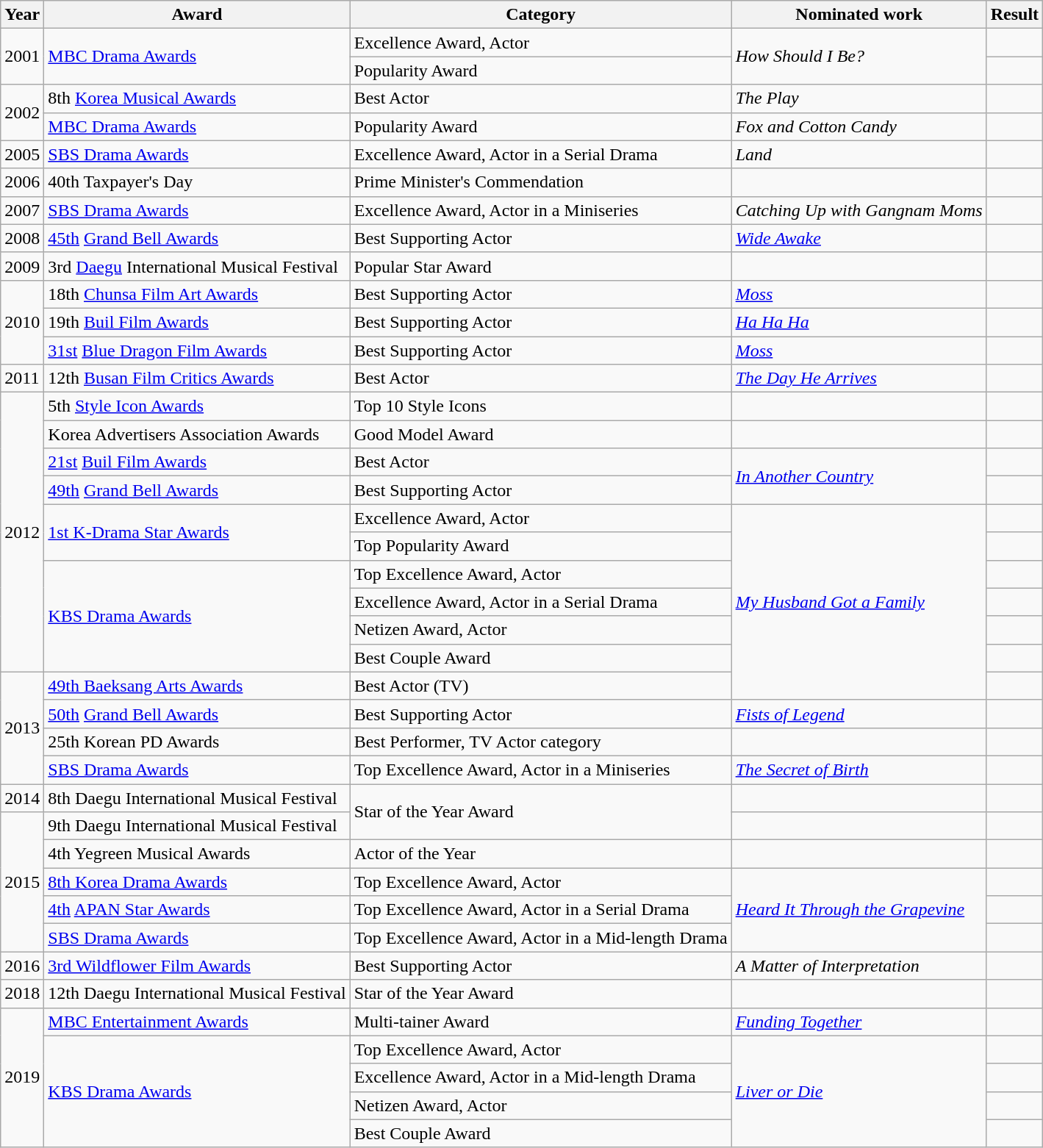<table class="wikitable sortable">
<tr>
<th scope="col">Year</th>
<th>Award</th>
<th scope="col">Category</th>
<th>Nominated work</th>
<th scope="col">Result</th>
</tr>
<tr>
<td rowspan="2">2001</td>
<td rowspan="2"><a href='#'>MBC Drama Awards</a></td>
<td>Excellence Award, Actor</td>
<td rowspan="2"><em>How Should I Be?</em></td>
<td></td>
</tr>
<tr>
<td>Popularity Award</td>
<td></td>
</tr>
<tr>
<td rowspan="2">2002</td>
<td>8th <a href='#'>Korea Musical Awards</a></td>
<td>Best Actor</td>
<td><em>The Play</em></td>
<td></td>
</tr>
<tr>
<td><a href='#'>MBC Drama Awards</a></td>
<td>Popularity Award</td>
<td><em>Fox and Cotton Candy</em></td>
<td></td>
</tr>
<tr>
<td>2005</td>
<td><a href='#'>SBS Drama Awards</a></td>
<td>Excellence Award, Actor in a Serial Drama</td>
<td><em>Land</em></td>
<td></td>
</tr>
<tr>
<td>2006</td>
<td>40th Taxpayer's Day</td>
<td>Prime Minister's Commendation</td>
<td></td>
<td></td>
</tr>
<tr>
<td>2007</td>
<td><a href='#'>SBS Drama Awards</a></td>
<td>Excellence Award, Actor in a Miniseries</td>
<td><em>Catching Up with Gangnam Moms</em></td>
<td></td>
</tr>
<tr>
<td>2008</td>
<td><a href='#'>45th</a> <a href='#'>Grand Bell Awards</a></td>
<td>Best Supporting Actor</td>
<td><em><a href='#'>Wide Awake</a></em></td>
<td></td>
</tr>
<tr>
<td>2009</td>
<td>3rd <a href='#'>Daegu</a> International Musical Festival</td>
<td>Popular Star Award</td>
<td></td>
<td></td>
</tr>
<tr>
<td rowspan="3">2010</td>
<td>18th <a href='#'>Chunsa Film Art Awards</a></td>
<td>Best Supporting Actor</td>
<td><em><a href='#'>Moss</a></em></td>
<td></td>
</tr>
<tr>
<td>19th <a href='#'>Buil Film Awards</a></td>
<td>Best Supporting Actor</td>
<td><em><a href='#'>Ha Ha Ha</a></em></td>
<td></td>
</tr>
<tr>
<td><a href='#'>31st</a> <a href='#'>Blue Dragon Film Awards</a></td>
<td>Best Supporting Actor</td>
<td><em><a href='#'>Moss</a></em></td>
<td></td>
</tr>
<tr>
<td>2011</td>
<td>12th <a href='#'>Busan Film Critics Awards</a></td>
<td>Best Actor</td>
<td><em><a href='#'>The Day He Arrives</a></em></td>
<td></td>
</tr>
<tr>
<td rowspan="10">2012</td>
<td>5th <a href='#'>Style Icon Awards</a></td>
<td>Top 10 Style Icons</td>
<td></td>
<td></td>
</tr>
<tr>
<td>Korea Advertisers Association Awards</td>
<td>Good Model Award</td>
<td></td>
<td></td>
</tr>
<tr>
<td><a href='#'>21st</a> <a href='#'>Buil Film Awards</a></td>
<td>Best Actor</td>
<td rowspan="2"><em><a href='#'>In Another Country</a></em></td>
<td></td>
</tr>
<tr>
<td><a href='#'>49th</a> <a href='#'>Grand Bell Awards</a></td>
<td>Best Supporting Actor</td>
<td></td>
</tr>
<tr>
<td rowspan="2"><a href='#'>1st K-Drama Star Awards</a></td>
<td>Excellence Award, Actor</td>
<td rowspan="7"><em><a href='#'>My Husband Got a Family</a></em></td>
<td></td>
</tr>
<tr>
<td>Top Popularity Award</td>
<td></td>
</tr>
<tr>
<td rowspan="4"><a href='#'>KBS Drama Awards</a></td>
<td>Top Excellence Award, Actor</td>
<td></td>
</tr>
<tr>
<td>Excellence Award, Actor in a Serial Drama</td>
<td></td>
</tr>
<tr>
<td>Netizen Award, Actor</td>
<td></td>
</tr>
<tr>
<td>Best Couple Award </td>
<td></td>
</tr>
<tr>
<td rowspan="4">2013</td>
<td><a href='#'>49th Baeksang Arts Awards</a></td>
<td>Best Actor (TV)</td>
<td></td>
</tr>
<tr>
<td><a href='#'>50th</a> <a href='#'>Grand Bell Awards</a></td>
<td>Best Supporting Actor</td>
<td><em><a href='#'>Fists of Legend</a></em></td>
<td></td>
</tr>
<tr>
<td>25th Korean PD Awards</td>
<td>Best Performer, TV Actor category</td>
<td></td>
<td></td>
</tr>
<tr>
<td><a href='#'>SBS Drama Awards</a></td>
<td>Top Excellence Award, Actor in a Miniseries</td>
<td><em><a href='#'>The Secret of Birth</a></em></td>
<td></td>
</tr>
<tr>
<td>2014</td>
<td>8th Daegu International Musical Festival</td>
<td rowspan="2">Star of the Year Award</td>
<td></td>
<td></td>
</tr>
<tr>
<td rowspan="5">2015</td>
<td>9th Daegu International Musical Festival</td>
<td></td>
<td></td>
</tr>
<tr>
<td>4th Yegreen Musical Awards</td>
<td>Actor of the Year</td>
<td></td>
<td></td>
</tr>
<tr>
<td><a href='#'>8th Korea Drama Awards</a></td>
<td>Top Excellence Award, Actor</td>
<td rowspan="3"><em><a href='#'>Heard It Through the Grapevine</a></em></td>
<td></td>
</tr>
<tr>
<td><a href='#'>4th</a> <a href='#'>APAN Star Awards</a></td>
<td>Top Excellence Award, Actor in a Serial Drama</td>
<td></td>
</tr>
<tr>
<td><a href='#'>SBS Drama Awards</a></td>
<td>Top Excellence Award, Actor in a Mid-length Drama</td>
<td></td>
</tr>
<tr>
<td>2016</td>
<td><a href='#'>3rd Wildflower Film Awards</a></td>
<td>Best Supporting Actor</td>
<td><em>A Matter of Interpretation</em></td>
<td></td>
</tr>
<tr>
<td>2018</td>
<td>12th Daegu International Musical Festival</td>
<td>Star of the Year Award</td>
<td></td>
<td></td>
</tr>
<tr>
<td rowspan="5">2019</td>
<td><a href='#'>MBC Entertainment Awards</a></td>
<td>Multi-tainer Award</td>
<td><em><a href='#'>Funding Together</a></em></td>
<td></td>
</tr>
<tr>
<td rowspan="4"><a href='#'>KBS Drama Awards</a></td>
<td>Top Excellence Award, Actor</td>
<td rowspan="4"><em><a href='#'>Liver or Die</a></em></td>
<td></td>
</tr>
<tr>
<td>Excellence Award, Actor in a Mid-length Drama</td>
<td></td>
</tr>
<tr>
<td>Netizen Award, Actor</td>
<td></td>
</tr>
<tr>
<td>Best Couple Award </td>
<td></td>
</tr>
</table>
